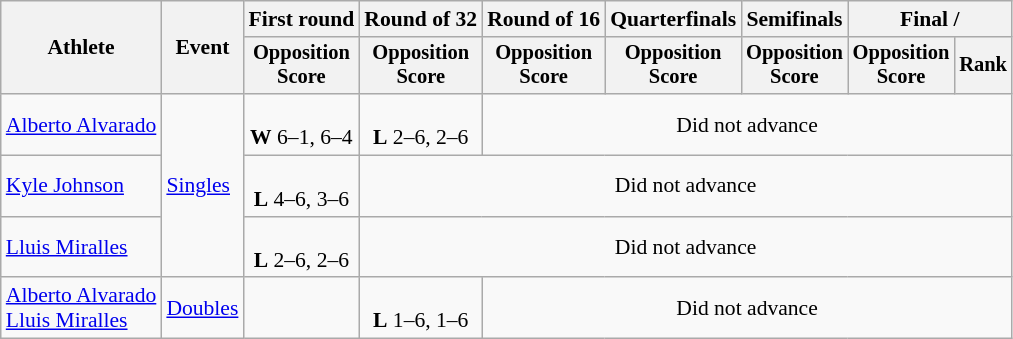<table class=wikitable style="font-size:90%">
<tr>
<th rowspan="2">Athlete</th>
<th rowspan="2">Event</th>
<th>First round</th>
<th>Round of 32</th>
<th>Round of 16</th>
<th>Quarterfinals</th>
<th>Semifinals</th>
<th colspan=2>Final / </th>
</tr>
<tr style="font-size:95%">
<th>Opposition<br>Score</th>
<th>Opposition<br>Score</th>
<th>Opposition<br>Score</th>
<th>Opposition<br>Score</th>
<th>Opposition<br>Score</th>
<th>Opposition<br>Score</th>
<th>Rank</th>
</tr>
<tr align=center>
<td align=left><a href='#'>Alberto Alvarado</a></td>
<td align=left rowspan=3><a href='#'>Singles</a></td>
<td><br><strong>W</strong> 6–1, 6–4</td>
<td><br><strong>L</strong> 2–6, 2–6</td>
<td align=center colspan=6>Did not advance</td>
</tr>
<tr align=center>
<td align=left><a href='#'>Kyle Johnson</a></td>
<td><br><strong>L</strong> 4–6, 3–6</td>
<td align=center colspan=7>Did not advance</td>
</tr>
<tr align=center>
<td align=left><a href='#'>Lluis Miralles</a></td>
<td><br><strong>L</strong> 2–6, 2–6</td>
<td align=center colspan=7>Did not advance</td>
</tr>
<tr align=center>
<td align=left><a href='#'>Alberto Alvarado</a><br><a href='#'>Lluis Miralles</a></td>
<td align=left><a href='#'>Doubles</a></td>
<td></td>
<td><br><strong>L</strong> 1–6, 1–6</td>
<td align=center colspan=6>Did not advance</td>
</tr>
</table>
